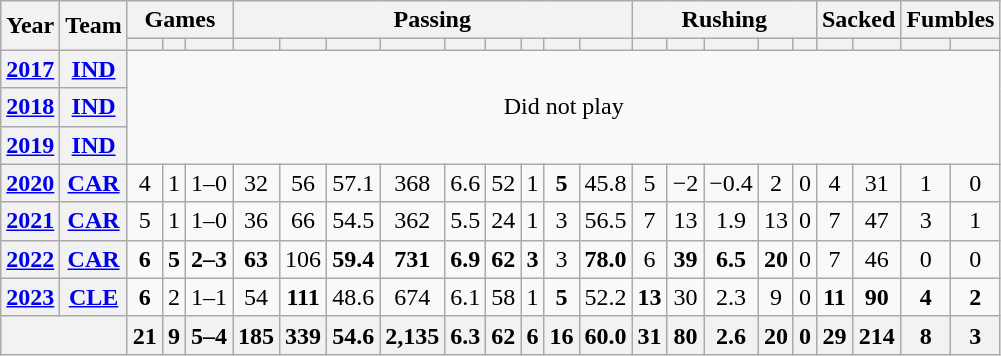<table class="wikitable" style="text-align:center;">
<tr>
<th rowspan="2">Year</th>
<th rowspan="2">Team</th>
<th colspan="3">Games</th>
<th colspan="9">Passing</th>
<th colspan="5">Rushing</th>
<th colspan="2">Sacked</th>
<th colspan="2">Fumbles</th>
</tr>
<tr>
<th></th>
<th></th>
<th></th>
<th></th>
<th></th>
<th></th>
<th></th>
<th></th>
<th></th>
<th></th>
<th></th>
<th></th>
<th></th>
<th></th>
<th></th>
<th></th>
<th></th>
<th></th>
<th></th>
<th></th>
<th></th>
</tr>
<tr>
<th><a href='#'>2017</a></th>
<th><a href='#'>IND</a></th>
<td colspan="21"; rowspan="3">Did not play</td>
</tr>
<tr>
<th><a href='#'>2018</a></th>
<th><a href='#'>IND</a></th>
</tr>
<tr>
<th><a href='#'>2019</a></th>
<th><a href='#'>IND</a></th>
</tr>
<tr>
<th><a href='#'>2020</a></th>
<th><a href='#'>CAR</a></th>
<td>4</td>
<td>1</td>
<td>1–0</td>
<td>32</td>
<td>56</td>
<td>57.1</td>
<td>368</td>
<td>6.6</td>
<td>52</td>
<td>1</td>
<td><strong>5</strong></td>
<td>45.8</td>
<td>5</td>
<td>−2</td>
<td>−0.4</td>
<td>2</td>
<td>0</td>
<td>4</td>
<td>31</td>
<td>1</td>
<td>0</td>
</tr>
<tr>
<th><a href='#'>2021</a></th>
<th><a href='#'>CAR</a></th>
<td>5</td>
<td>1</td>
<td>1–0</td>
<td>36</td>
<td>66</td>
<td>54.5</td>
<td>362</td>
<td>5.5</td>
<td>24</td>
<td>1</td>
<td>3</td>
<td>56.5</td>
<td>7</td>
<td>13</td>
<td>1.9</td>
<td>13</td>
<td>0</td>
<td>7</td>
<td>47</td>
<td>3</td>
<td>1</td>
</tr>
<tr>
<th><a href='#'>2022</a></th>
<th><a href='#'>CAR</a></th>
<td><strong>6</strong></td>
<td><strong>5</strong></td>
<td><strong>2–3</strong></td>
<td><strong>63</strong></td>
<td>106</td>
<td><strong>59.4</strong></td>
<td><strong>731</strong></td>
<td><strong>6.9</strong></td>
<td><strong>62</strong></td>
<td><strong>3</strong></td>
<td>3</td>
<td><strong>78.0</strong></td>
<td>6</td>
<td><strong>39</strong></td>
<td><strong>6.5</strong></td>
<td><strong>20</strong></td>
<td>0</td>
<td>7</td>
<td>46</td>
<td>0</td>
<td>0</td>
</tr>
<tr>
<th><a href='#'>2023</a></th>
<th><a href='#'>CLE</a></th>
<td><strong>6</strong></td>
<td>2</td>
<td>1–1</td>
<td>54</td>
<td><strong>111</strong></td>
<td>48.6</td>
<td>674</td>
<td>6.1</td>
<td>58</td>
<td>1</td>
<td><strong>5</strong></td>
<td>52.2</td>
<td><strong>13</strong></td>
<td>30</td>
<td>2.3</td>
<td>9</td>
<td>0</td>
<td><strong>11</strong></td>
<td><strong>90</strong></td>
<td><strong>4</strong></td>
<td><strong>2</strong></td>
</tr>
<tr>
<th colspan="2"></th>
<th>21</th>
<th>9</th>
<th>5–4</th>
<th>185</th>
<th>339</th>
<th>54.6</th>
<th>2,135</th>
<th>6.3</th>
<th>62</th>
<th>6</th>
<th>16</th>
<th>60.0</th>
<th>31</th>
<th>80</th>
<th>2.6</th>
<th>20</th>
<th>0</th>
<th>29</th>
<th>214</th>
<th>8</th>
<th>3</th>
</tr>
</table>
